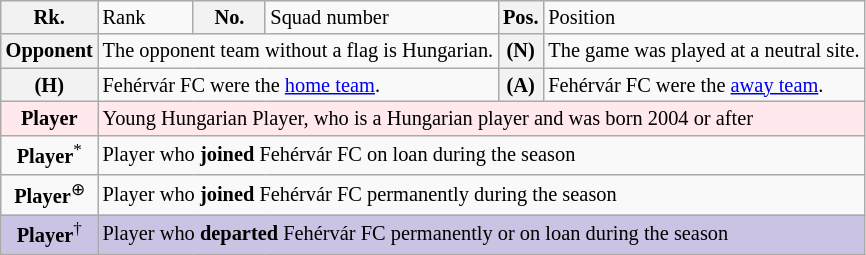<table class="wikitable" style="font-size:85%;">
<tr>
<th>Rk.</th>
<td>Rank</td>
<th>No.</th>
<td>Squad number</td>
<th>Pos.</th>
<td>Position</td>
</tr>
<tr>
<th>Opponent</th>
<td colspan="3">The opponent team without a flag is Hungarian.</td>
<th>(N)</th>
<td>The game was played at a neutral site.</td>
</tr>
<tr>
<th>(H)</th>
<td colspan="3">Fehérvár FC were the <a href='#'>home team</a>.</td>
<th>(A)</th>
<td>Fehérvár FC were the <a href='#'>away team</a>.</td>
</tr>
<tr bgcolor="#ffe9ec">
<td align="center"><strong>Player</strong></td>
<td colspan="5">Young Hungarian Player, who is a Hungarian player and was born 2004 or after</td>
</tr>
<tr>
<td align="center"><strong>Player</strong><sup>*</sup></td>
<td colspan="5">Player who <strong>joined</strong> Fehérvár FC on loan during the season</td>
</tr>
<tr>
<td align="center"><strong>Player</strong><sup>⊕</sup></td>
<td colspan="5">Player who <strong>joined</strong> Fehérvár FC permanently during the season</td>
</tr>
<tr bgcolor=#CBC3E3>
<td align="center"><strong>Player</strong><sup>†</sup></td>
<td colspan="5">Player who <strong>departed</strong> Fehérvár FC permanently or on loan during the season</td>
</tr>
</table>
